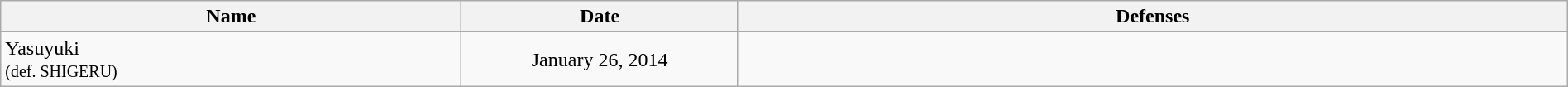<table class="wikitable" width=100%>
<tr>
<th width=25%>Name</th>
<th width=15%>Date</th>
<th width=45%>Defenses</th>
</tr>
<tr>
<td align=left> Yasuyuki <br><small>(def. SHIGERU)</small></td>
<td align=center>January 26, 2014</td>
<td></td>
</tr>
</table>
